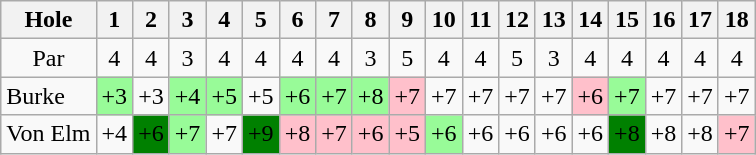<table class="wikitable" style="text-align:center">
<tr>
<th>Hole</th>
<th> 1 </th>
<th> 2 </th>
<th> 3 </th>
<th> 4 </th>
<th> 5 </th>
<th> 6 </th>
<th> 7 </th>
<th> 8 </th>
<th> 9 </th>
<th>10</th>
<th>11</th>
<th>12</th>
<th>13</th>
<th>14</th>
<th>15</th>
<th>16</th>
<th>17</th>
<th>18</th>
</tr>
<tr>
<td>Par</td>
<td>4</td>
<td>4</td>
<td>3</td>
<td>4</td>
<td>4</td>
<td>4</td>
<td>4</td>
<td>3</td>
<td>5</td>
<td>4</td>
<td>4</td>
<td>5</td>
<td>3</td>
<td>4</td>
<td>4</td>
<td>4</td>
<td>4</td>
<td>4</td>
</tr>
<tr>
<td align=left> Burke</td>
<td style="background: PaleGreen;">+3</td>
<td>+3</td>
<td style="background: PaleGreen;">+4</td>
<td style="background: PaleGreen;">+5</td>
<td>+5</td>
<td style="background: PaleGreen;">+6</td>
<td style="background: PaleGreen;">+7</td>
<td style="background: PaleGreen;">+8</td>
<td style="background: Pink;">+7</td>
<td>+7</td>
<td>+7</td>
<td>+7</td>
<td>+7</td>
<td style="background: Pink;">+6</td>
<td style="background: PaleGreen;">+7</td>
<td>+7</td>
<td>+7</td>
<td>+7</td>
</tr>
<tr>
<td align=left> Von Elm</td>
<td>+4</td>
<td style="background: Green;">+6</td>
<td style="background: PaleGreen;">+7</td>
<td>+7</td>
<td style="background: Green;">+9</td>
<td style="background: Pink;">+8</td>
<td style="background: Pink;">+7</td>
<td style="background: Pink;">+6</td>
<td style="background: Pink;">+5</td>
<td style="background: PaleGreen;">+6</td>
<td>+6</td>
<td>+6</td>
<td>+6</td>
<td>+6</td>
<td style="background: Green;">+8</td>
<td>+8</td>
<td>+8</td>
<td style="background: Pink;">+7</td>
</tr>
</table>
